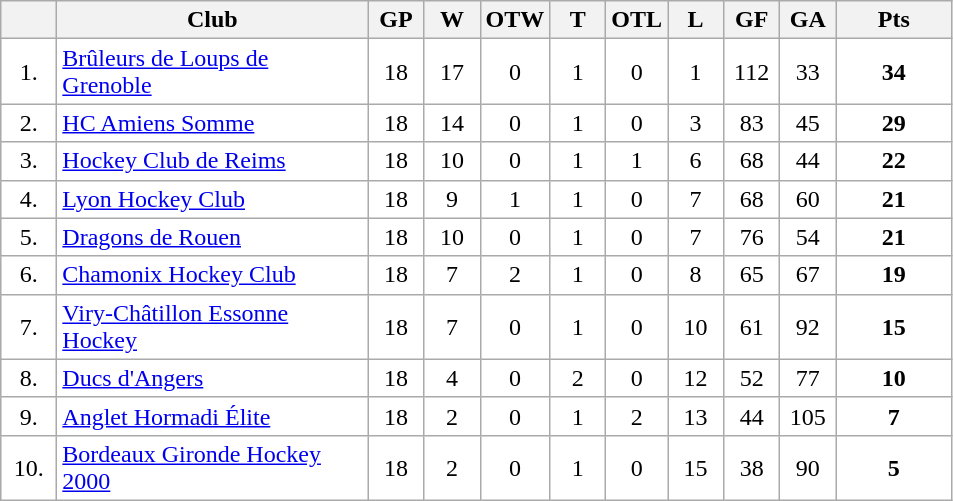<table class="wikitable">
<tr>
<th width="30"></th>
<th width="200">Club</th>
<th width="30">GP</th>
<th width="30">W</th>
<th width="30">OTW</th>
<th width="30">T</th>
<th width="30">OTL</th>
<th width="30">L</th>
<th width="30">GF</th>
<th width="30">GA</th>
<th width="70">Pts</th>
</tr>
<tr bgcolor="#FFFFFF" align="center">
<td>1.</td>
<td align="left"><a href='#'>Brûleurs de Loups de Grenoble</a></td>
<td>18</td>
<td>17</td>
<td>0</td>
<td>1</td>
<td>0</td>
<td>1</td>
<td>112</td>
<td>33</td>
<td><strong>34</strong></td>
</tr>
<tr bgcolor="#FFFFFF" align="center">
<td>2.</td>
<td align="left"><a href='#'>HC Amiens Somme</a></td>
<td>18</td>
<td>14</td>
<td>0</td>
<td>1</td>
<td>0</td>
<td>3</td>
<td>83</td>
<td>45</td>
<td><strong>29</strong></td>
</tr>
<tr bgcolor="#FFFFFF" align="center">
<td>3.</td>
<td align="left"><a href='#'>Hockey Club de Reims</a></td>
<td>18</td>
<td>10</td>
<td>0</td>
<td>1</td>
<td>1</td>
<td>6</td>
<td>68</td>
<td>44</td>
<td><strong>22</strong></td>
</tr>
<tr bgcolor="#FFFFFF" align="center">
<td>4.</td>
<td align="left"><a href='#'>Lyon Hockey Club</a></td>
<td>18</td>
<td>9</td>
<td>1</td>
<td>1</td>
<td>0</td>
<td>7</td>
<td>68</td>
<td>60</td>
<td><strong>21</strong></td>
</tr>
<tr bgcolor="#FFFFFF" align="center">
<td>5.</td>
<td align="left"><a href='#'>Dragons de Rouen</a></td>
<td>18</td>
<td>10</td>
<td>0</td>
<td>1</td>
<td>0</td>
<td>7</td>
<td>76</td>
<td>54</td>
<td><strong>21</strong></td>
</tr>
<tr bgcolor="#FFFFFF" align="center">
<td>6.</td>
<td align="left"><a href='#'>Chamonix Hockey Club</a></td>
<td>18</td>
<td>7</td>
<td>2</td>
<td>1</td>
<td>0</td>
<td>8</td>
<td>65</td>
<td>67</td>
<td><strong>19</strong></td>
</tr>
<tr bgcolor="#FFFFFF" align="center">
<td>7.</td>
<td align="left"><a href='#'>Viry-Châtillon Essonne Hockey&lrm;</a></td>
<td>18</td>
<td>7</td>
<td>0</td>
<td>1</td>
<td>0</td>
<td>10</td>
<td>61</td>
<td>92</td>
<td><strong>15</strong></td>
</tr>
<tr bgcolor="#FFFFFF" align="center">
<td>8.</td>
<td align="left"><a href='#'>Ducs d'Angers</a></td>
<td>18</td>
<td>4</td>
<td>0</td>
<td>2</td>
<td>0</td>
<td>12</td>
<td>52</td>
<td>77</td>
<td><strong>10</strong></td>
</tr>
<tr bgcolor="#FFFFFF" align="center">
<td>9.</td>
<td align="left"><a href='#'>Anglet Hormadi Élite</a></td>
<td>18</td>
<td>2</td>
<td>0</td>
<td>1</td>
<td>2</td>
<td>13</td>
<td>44</td>
<td>105</td>
<td><strong>7</strong></td>
</tr>
<tr bgcolor="#FFFFFF" align="center">
<td>10.</td>
<td align="left"><a href='#'>Bordeaux Gironde Hockey 2000</a></td>
<td>18</td>
<td>2</td>
<td>0</td>
<td>1</td>
<td>0</td>
<td>15</td>
<td>38</td>
<td>90</td>
<td><strong>5</strong></td>
</tr>
</table>
